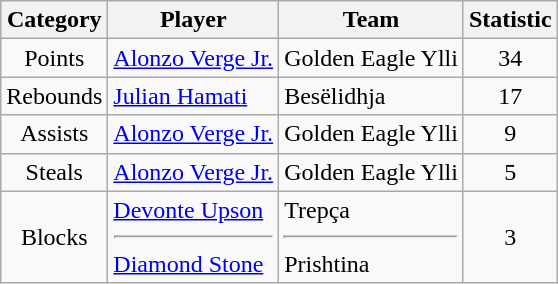<table class="wikitable" style="text-align:center;">
<tr>
<th>Category</th>
<th>Player</th>
<th>Team</th>
<th>Statistic</th>
</tr>
<tr>
<td>Points</td>
<td align="left"> <a href='#'>Alonzo Verge Jr.</a></td>
<td align="left"> Golden Eagle Ylli</td>
<td>34</td>
</tr>
<tr>
<td>Rebounds</td>
<td align="left"> <a href='#'>Julian Hamati</a></td>
<td align="left"> Besëlidhja</td>
<td>17</td>
</tr>
<tr>
<td>Assists</td>
<td align="left"> <a href='#'>Alonzo Verge Jr.</a></td>
<td align="left"> Golden Eagle Ylli</td>
<td>9</td>
</tr>
<tr>
<td>Steals</td>
<td align="left"> <a href='#'>Alonzo Verge Jr.</a></td>
<td align="left"> Golden Eagle Ylli</td>
<td>5</td>
</tr>
<tr>
<td>Blocks</td>
<td align="left"> <a href='#'>Devonte Upson</a><hr> <a href='#'>Diamond Stone</a></td>
<td align="left"> Trepça<hr> Prishtina</td>
<td>3</td>
</tr>
</table>
